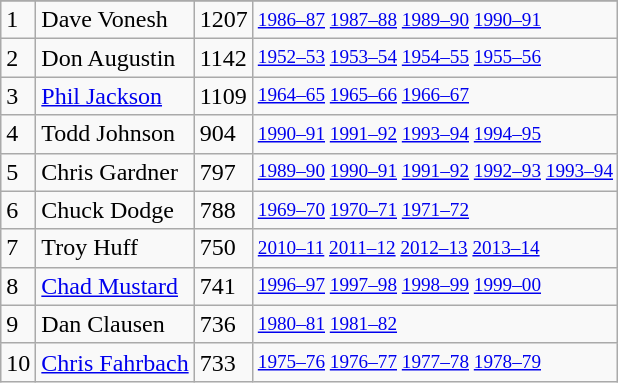<table class="wikitable">
<tr>
</tr>
<tr>
<td>1</td>
<td>Dave Vonesh</td>
<td>1207</td>
<td style="font-size:80%;"><a href='#'>1986–87</a> <a href='#'>1987–88</a> <a href='#'>1989–90</a> <a href='#'>1990–91</a></td>
</tr>
<tr>
<td>2</td>
<td>Don Augustin</td>
<td>1142</td>
<td style="font-size:80%;"><a href='#'>1952–53</a> <a href='#'>1953–54</a> <a href='#'>1954–55</a> <a href='#'>1955–56</a></td>
</tr>
<tr>
<td>3</td>
<td><a href='#'>Phil Jackson</a></td>
<td>1109</td>
<td style="font-size:80%;"><a href='#'>1964–65</a> <a href='#'>1965–66</a> <a href='#'>1966–67</a></td>
</tr>
<tr>
<td>4</td>
<td>Todd Johnson</td>
<td>904</td>
<td style="font-size:80%;"><a href='#'>1990–91</a> <a href='#'>1991–92</a> <a href='#'>1993–94</a> <a href='#'>1994–95</a></td>
</tr>
<tr>
<td>5</td>
<td>Chris Gardner</td>
<td>797</td>
<td style="font-size:80%;"><a href='#'>1989–90</a> <a href='#'>1990–91</a> <a href='#'>1991–92</a> <a href='#'>1992–93</a> <a href='#'>1993–94</a></td>
</tr>
<tr>
<td>6</td>
<td>Chuck Dodge</td>
<td>788</td>
<td style="font-size:80%;"><a href='#'>1969–70</a> <a href='#'>1970–71</a> <a href='#'>1971–72</a></td>
</tr>
<tr>
<td>7</td>
<td>Troy Huff</td>
<td>750</td>
<td style="font-size:80%;"><a href='#'>2010–11</a> <a href='#'>2011–12</a> <a href='#'>2012–13</a> <a href='#'>2013–14</a></td>
</tr>
<tr>
<td>8</td>
<td><a href='#'>Chad Mustard</a></td>
<td>741</td>
<td style="font-size:80%;"><a href='#'>1996–97</a> <a href='#'>1997–98</a> <a href='#'>1998–99</a> <a href='#'>1999–00</a></td>
</tr>
<tr>
<td>9</td>
<td>Dan Clausen</td>
<td>736</td>
<td style="font-size:80%;"><a href='#'>1980–81</a> <a href='#'>1981–82</a></td>
</tr>
<tr>
<td>10</td>
<td><a href='#'>Chris Fahrbach</a></td>
<td>733</td>
<td style="font-size:80%;"><a href='#'>1975–76</a> <a href='#'>1976–77</a> <a href='#'>1977–78</a> <a href='#'>1978–79</a></td>
</tr>
</table>
